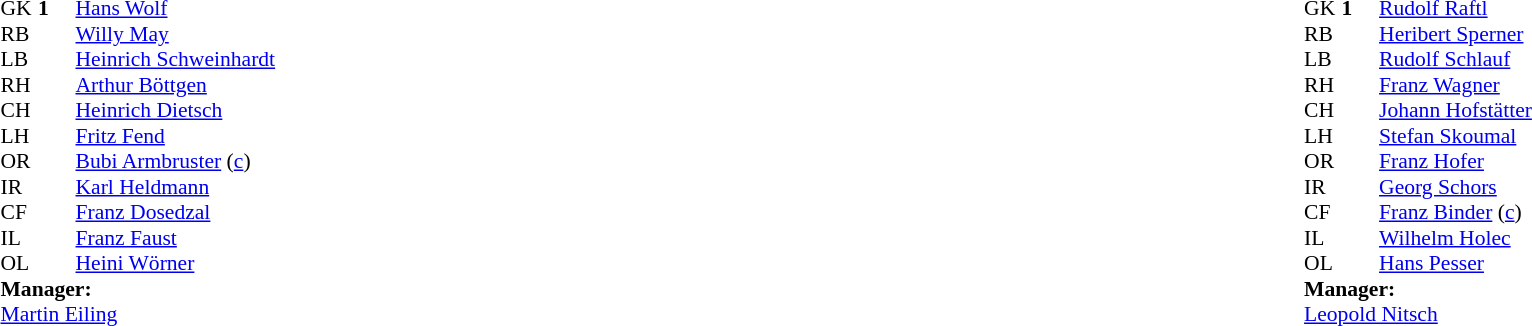<table width="100%">
<tr>
<td valign="top" width="40%"><br><table style="font-size:90%" cellspacing="0" cellpadding="0">
<tr>
<th width=25></th>
<th width=25></th>
</tr>
<tr>
<td>GK</td>
<td><strong>1</strong></td>
<td> <a href='#'>Hans Wolf</a></td>
</tr>
<tr>
<td>RB</td>
<td></td>
<td> <a href='#'>Willy May</a></td>
</tr>
<tr>
<td>LB</td>
<td></td>
<td> <a href='#'>Heinrich Schweinhardt</a></td>
</tr>
<tr>
<td>RH</td>
<td></td>
<td> <a href='#'>Arthur Böttgen</a></td>
</tr>
<tr>
<td>CH</td>
<td></td>
<td> <a href='#'>Heinrich Dietsch</a></td>
</tr>
<tr>
<td>LH</td>
<td></td>
<td> <a href='#'>Fritz Fend</a></td>
</tr>
<tr>
<td>OR</td>
<td></td>
<td> <a href='#'>Bubi Armbruster</a> (<a href='#'>c</a>)</td>
</tr>
<tr>
<td>IR</td>
<td></td>
<td> <a href='#'>Karl Heldmann</a></td>
</tr>
<tr>
<td>CF</td>
<td></td>
<td> <a href='#'>Franz Dosedzal</a></td>
</tr>
<tr>
<td>IL</td>
<td></td>
<td> <a href='#'>Franz Faust</a></td>
</tr>
<tr>
<td>OL</td>
<td></td>
<td> <a href='#'>Heini Wörner</a></td>
</tr>
<tr>
<td colspan=3><strong>Manager:</strong></td>
</tr>
<tr>
<td colspan=3> <a href='#'>Martin Eiling</a></td>
</tr>
</table>
</td>
<td valign="top"></td>
<td valign="top" width="50%"><br><table style="font-size:90%; margin:auto" cellspacing="0" cellpadding="0">
<tr>
<th width=25></th>
<th width=25></th>
</tr>
<tr>
<td>GK</td>
<td><strong>1</strong></td>
<td> <a href='#'>Rudolf Raftl</a></td>
</tr>
<tr>
<td>RB</td>
<td></td>
<td> <a href='#'>Heribert Sperner</a></td>
</tr>
<tr>
<td>LB</td>
<td></td>
<td> <a href='#'>Rudolf Schlauf</a></td>
</tr>
<tr>
<td>RH</td>
<td></td>
<td> <a href='#'>Franz Wagner</a></td>
</tr>
<tr>
<td>CH</td>
<td></td>
<td> <a href='#'>Johann Hofstätter</a></td>
</tr>
<tr>
<td>LH</td>
<td></td>
<td> <a href='#'>Stefan Skoumal</a></td>
</tr>
<tr>
<td>OR</td>
<td></td>
<td> <a href='#'>Franz Hofer</a></td>
</tr>
<tr>
<td>IR</td>
<td></td>
<td> <a href='#'>Georg Schors</a></td>
</tr>
<tr>
<td>CF</td>
<td></td>
<td> <a href='#'>Franz Binder</a> (<a href='#'>c</a>)</td>
</tr>
<tr>
<td>IL</td>
<td></td>
<td> <a href='#'>Wilhelm Holec</a></td>
</tr>
<tr>
<td>OL</td>
<td></td>
<td> <a href='#'>Hans Pesser</a></td>
</tr>
<tr>
<td colspan=3><strong>Manager:</strong></td>
</tr>
<tr>
<td colspan=3> <a href='#'>Leopold Nitsch</a></td>
</tr>
</table>
</td>
</tr>
</table>
